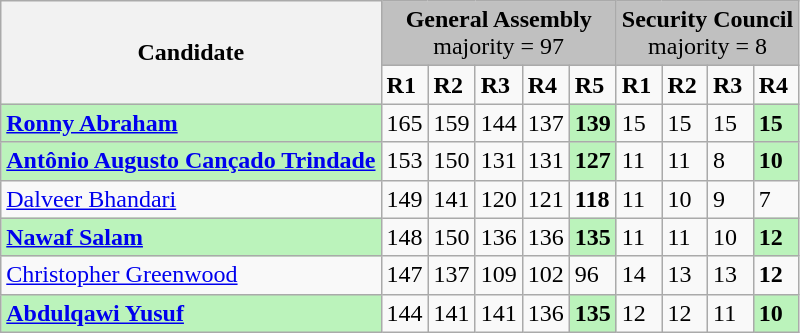<table class="wikitable">
<tr>
<th rowspan=2>Candidate</th>
<td style="background:silver; text-align:center" colspan=5><strong>General Assembly</strong> <br> majority = 97</td>
<td style="background:silver;text-align:center" colspan=4><strong>Security Council</strong> <br> majority = 8</td>
</tr>
<tr>
<td><strong>R1</strong></td>
<td><strong>R2</strong></td>
<td><strong>R3</strong></td>
<td><strong>R4</strong></td>
<td><strong>R5</strong></td>
<td><strong>R1</strong></td>
<td><strong>R2</strong></td>
<td><strong>R3</strong></td>
<td><strong>R4</strong></td>
</tr>
<tr>
<td style="background-color:#BBF3BB"> <strong><a href='#'>Ronny Abraham</a></strong></td>
<td>165</td>
<td>159</td>
<td>144</td>
<td>137</td>
<td style="background-color:#BBF3BB"><strong>139</strong></td>
<td>15</td>
<td>15</td>
<td>15</td>
<td style="background-color:#BBF3BB"><strong>15</strong></td>
</tr>
<tr>
<td style="background-color:#BBF3BB"> <strong><a href='#'>Antônio Augusto Cançado Trindade</a> </strong></td>
<td>153</td>
<td>150</td>
<td>131</td>
<td>131</td>
<td style="background-color:#BBF3BB"><strong>127</strong></td>
<td>11</td>
<td>11</td>
<td>8</td>
<td style="background-color:#BBF3BB"><strong>10</strong></td>
</tr>
<tr>
<td> <a href='#'>Dalveer Bhandari</a></td>
<td>149</td>
<td>141</td>
<td>120</td>
<td>121</td>
<td><strong>118</strong></td>
<td>11</td>
<td>10</td>
<td>9</td>
<td>7</td>
</tr>
<tr>
<td style="background-color:#BBF3BB"> <strong><a href='#'>Nawaf Salam</a></strong></td>
<td>148</td>
<td>150</td>
<td>136</td>
<td>136</td>
<td style="background-color:#BBF3BB"><strong>135</strong></td>
<td>11</td>
<td>11</td>
<td>10</td>
<td style="background-color:#BBF3BB"><strong>12 </strong></td>
</tr>
<tr>
<td> <a href='#'>Christopher Greenwood</a></td>
<td>147</td>
<td>137</td>
<td>109</td>
<td>102</td>
<td>96</td>
<td>14</td>
<td>13</td>
<td>13</td>
<td><strong> 12</strong></td>
</tr>
<tr>
<td style="background-color:#BBF3BB"> <strong><a href='#'>Abdulqawi Yusuf</a></strong></td>
<td>144</td>
<td>141</td>
<td>141</td>
<td>136</td>
<td style="background-color:#BBF3BB"><strong>135</strong></td>
<td>12</td>
<td>12</td>
<td>11</td>
<td style="background-color:#BBF3BB"><strong>10</strong></td>
</tr>
</table>
